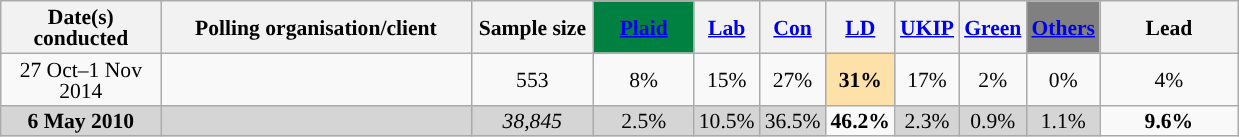<table class="wikitable sortable" style="text-align:center;font-size:90%;line-height:14px">
<tr>
<th ! style="width:100px;">Date(s)<br>conducted</th>
<th style="width:200px;">Polling organisation/client</th>
<th class="unsortable" style="width:75px;">Sample size</th>
<th class="unsortable" style="background:#008142; width:60px;"><a href='#'><span>Plaid</span></a></th>
<th class="unsortable" style="background:"><a href='#'><span>Lab</span></a></th>
<th class="unsortable" style="background:"><a href='#'><span>Con</span></a></th>
<th class="unsortable" style="background:"><a href='#'><span>LD</span></a></th>
<th class="unsortable" style="background:"><a href='#'><span>UKIP</span></a></th>
<th class="unsortable" style="background:"><a href='#'><span>Green</span></a></th>
<th class="unsortable" style="background:gray; width:60x;"><a href='#'><span>Others</span></a></th>
<th class="unsortable" style="width:85px;">Lead</th>
</tr>
<tr>
<td>27 Oct–1 Nov 2014</td>
<td></td>
<td>553</td>
<td>8%</td>
<td>15%</td>
<td>27%</td>
<td style="background:#FEE1A8"><strong>31%</strong></td>
<td>17%</td>
<td>2%</td>
<td>0%</td>
<td style="background:">4%</td>
</tr>
<tr>
<td style="background:#D5D5D5"><strong>6 May 2010</strong></td>
<td style="background:#D5D5D5"></td>
<td style="background:#D5D5D5"><em>38,845</em></td>
<td style="background:#D5D5D5">2.5%</td>
<td style="background:#D5D5D5">10.5%</td>
<td style="background:#D5D5D5">36.5%</td>
<td style="background:"><strong>46.2%</strong></td>
<td style="background:#D5D5D5">2.3%</td>
<td style="background:#D5D5D5">0.9%</td>
<td style="background:#D5D5D5">1.1%</td>
<td style="background:"><strong>9.6% </strong></td>
</tr>
</table>
